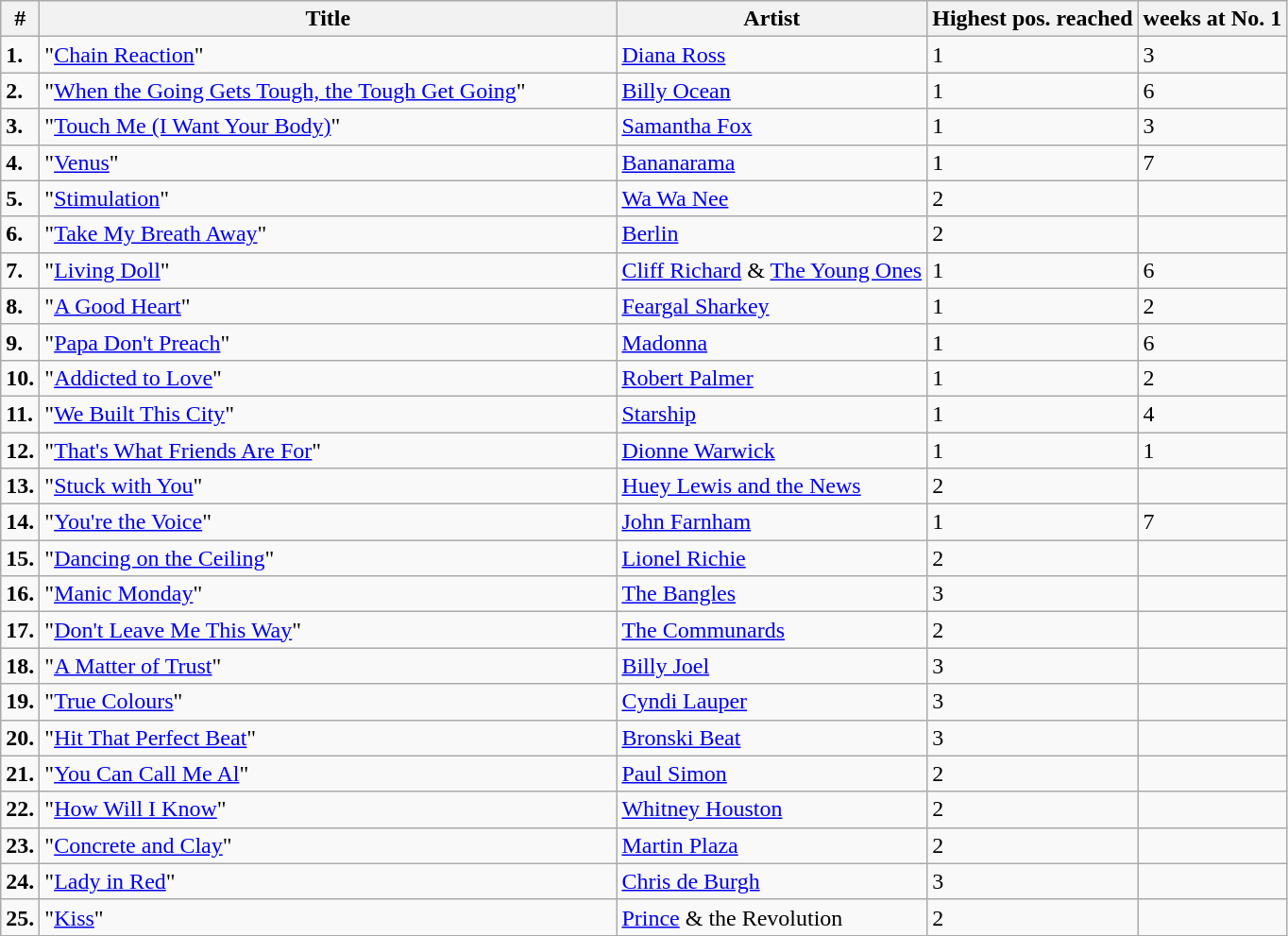<table class="wikitable sortable">
<tr>
<th>#</th>
<th width="400">Title</th>
<th>Artist</th>
<th>Highest pos. reached</th>
<th>weeks at No. 1</th>
</tr>
<tr>
<td><strong>1.</strong></td>
<td>"<a href='#'>Chain Reaction</a>"</td>
<td><a href='#'>Diana Ross</a></td>
<td>1</td>
<td>3</td>
</tr>
<tr>
<td><strong>2.</strong></td>
<td>"<a href='#'>When the Going Gets Tough, the Tough Get Going</a>"</td>
<td><a href='#'>Billy Ocean</a></td>
<td>1</td>
<td>6</td>
</tr>
<tr>
<td><strong>3.</strong></td>
<td>"<a href='#'>Touch Me (I Want Your Body)</a>"</td>
<td><a href='#'>Samantha Fox</a></td>
<td>1</td>
<td>3</td>
</tr>
<tr>
<td><strong>4.</strong></td>
<td>"<a href='#'>Venus</a>"</td>
<td><a href='#'>Bananarama</a></td>
<td>1</td>
<td>7</td>
</tr>
<tr>
<td><strong>5.</strong></td>
<td>"<a href='#'>Stimulation</a>"</td>
<td><a href='#'>Wa Wa Nee</a></td>
<td>2</td>
<td></td>
</tr>
<tr>
<td><strong>6.</strong></td>
<td>"<a href='#'>Take My Breath Away</a>"</td>
<td><a href='#'>Berlin</a></td>
<td>2</td>
<td></td>
</tr>
<tr>
<td><strong>7.</strong></td>
<td>"<a href='#'>Living Doll</a>"</td>
<td><a href='#'>Cliff Richard</a> & <a href='#'>The Young Ones</a></td>
<td>1</td>
<td>6</td>
</tr>
<tr>
<td><strong>8.</strong></td>
<td>"<a href='#'>A Good Heart</a>"</td>
<td><a href='#'>Feargal Sharkey</a></td>
<td>1</td>
<td>2</td>
</tr>
<tr>
<td><strong>9.</strong></td>
<td>"<a href='#'>Papa Don't Preach</a>"</td>
<td><a href='#'>Madonna</a></td>
<td>1</td>
<td>6</td>
</tr>
<tr>
<td><strong>10.</strong></td>
<td>"<a href='#'>Addicted to Love</a>"</td>
<td><a href='#'>Robert Palmer</a></td>
<td>1</td>
<td>2</td>
</tr>
<tr>
<td><strong>11.</strong></td>
<td>"<a href='#'>We Built This City</a>"</td>
<td><a href='#'>Starship</a></td>
<td>1</td>
<td>4</td>
</tr>
<tr>
<td><strong>12.</strong></td>
<td>"<a href='#'>That's What Friends Are For</a>"</td>
<td><a href='#'>Dionne Warwick</a></td>
<td>1</td>
<td>1</td>
</tr>
<tr>
<td><strong>13.</strong></td>
<td>"<a href='#'>Stuck with You</a>"</td>
<td><a href='#'>Huey Lewis and the News</a></td>
<td>2</td>
<td></td>
</tr>
<tr>
<td><strong>14.</strong></td>
<td>"<a href='#'>You're the Voice</a>"</td>
<td><a href='#'>John Farnham</a></td>
<td>1</td>
<td>7</td>
</tr>
<tr>
<td><strong>15.</strong></td>
<td>"<a href='#'>Dancing on the Ceiling</a>"</td>
<td><a href='#'>Lionel Richie</a></td>
<td>2</td>
<td></td>
</tr>
<tr>
<td><strong>16.</strong></td>
<td>"<a href='#'>Manic Monday</a>"</td>
<td><a href='#'>The Bangles</a></td>
<td>3</td>
<td></td>
</tr>
<tr>
<td><strong>17.</strong></td>
<td>"<a href='#'>Don't Leave Me This Way</a>"</td>
<td><a href='#'>The Communards</a></td>
<td>2</td>
<td></td>
</tr>
<tr>
<td><strong>18.</strong></td>
<td>"<a href='#'>A Matter of Trust</a>"</td>
<td><a href='#'>Billy Joel</a></td>
<td>3</td>
<td></td>
</tr>
<tr>
<td><strong>19.</strong></td>
<td>"<a href='#'>True Colours</a>"</td>
<td><a href='#'>Cyndi Lauper</a></td>
<td>3</td>
<td></td>
</tr>
<tr>
<td><strong>20.</strong></td>
<td>"<a href='#'>Hit That Perfect Beat</a>"</td>
<td><a href='#'>Bronski Beat</a></td>
<td>3</td>
<td></td>
</tr>
<tr>
<td><strong>21.</strong></td>
<td>"<a href='#'>You Can Call Me Al</a>"</td>
<td><a href='#'>Paul Simon</a></td>
<td>2</td>
<td></td>
</tr>
<tr>
<td><strong>22.</strong></td>
<td>"<a href='#'>How Will I Know</a>"</td>
<td><a href='#'>Whitney Houston</a></td>
<td>2</td>
<td></td>
</tr>
<tr>
<td><strong>23.</strong></td>
<td>"<a href='#'>Concrete and Clay</a>"</td>
<td><a href='#'>Martin Plaza</a></td>
<td>2</td>
<td></td>
</tr>
<tr>
<td><strong>24.</strong></td>
<td>"<a href='#'>Lady in Red</a>"</td>
<td><a href='#'>Chris de Burgh</a></td>
<td>3</td>
<td></td>
</tr>
<tr>
<td><strong>25.</strong></td>
<td>"<a href='#'>Kiss</a>"</td>
<td><a href='#'>Prince</a> & the Revolution</td>
<td>2</td>
<td></td>
</tr>
</table>
